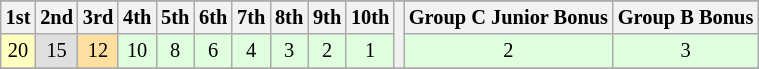<table class="wikitable" style="font-size: 85%; text-align:center">
<tr>
</tr>
<tr>
<th>1st</th>
<th>2nd</th>
<th>3rd</th>
<th>4th</th>
<th>5th</th>
<th>6th</th>
<th>7th</th>
<th>8th</th>
<th>9th</th>
<th>10th</th>
<th rowspan=2></th>
<th>Group C Junior Bonus</th>
<th>Group B Bonus</th>
</tr>
<tr>
<td style="background:#FFFFBF;">20</td>
<td style="background:#DFDFDF;">15</td>
<td style="background:#FFDF9F;">12</td>
<td style="background:#DFFFDF;">10</td>
<td style="background:#DFFFDF;">8</td>
<td style="background:#DFFFDF;">6</td>
<td style="background:#DFFFDF;">4</td>
<td style="background:#DFFFDF;">3</td>
<td style="background:#DFFFDF;">2</td>
<td style="background:#DFFFDF;">1</td>
<td style="background:#DFFFDF;">2</td>
<td style="background:#DFFFDF;">3</td>
</tr>
<tr>
</tr>
</table>
